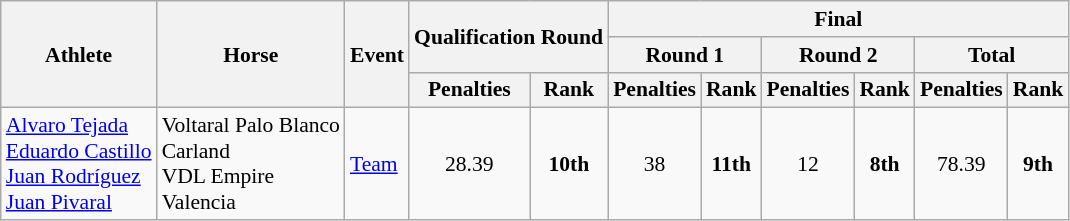<table class=wikitable style="font-size:90%">
<tr>
<th rowspan=3>Athlete</th>
<th rowspan=3>Horse</th>
<th rowspan=3>Event</th>
<th colspan=2 rowspan=2>Qualification Round</th>
<th colspan=8>Final</th>
</tr>
<tr>
<th colspan=2>Round 1</th>
<th colspan=2>Round 2</th>
<th colspan=2>Total</th>
</tr>
<tr>
<th>Penalties</th>
<th>Rank</th>
<th>Penalties</th>
<th>Rank</th>
<th>Penalties</th>
<th>Rank</th>
<th>Penalties</th>
<th>Rank</th>
</tr>
<tr>
<td><a href='#'>Alvaro Tejada</a><br><a href='#'>Eduardo Castillo</a><br><a href='#'>Juan Rodríguez</a><br><a href='#'>Juan Pivaral</a></td>
<td>Voltaral Palo Blanco<br>Carland<br>	VDL Empire<br>Valencia</td>
<td><a href='#'>Team</a></td>
<td align=center>28.39</td>
<td align=center><strong>10th</strong></td>
<td align=center>38</td>
<td align=center><strong>11th</strong></td>
<td align=center>12</td>
<td align=center><strong>8th</strong></td>
<td align=center>78.39</td>
<td align=center><strong>9th</strong></td>
</tr>
</table>
